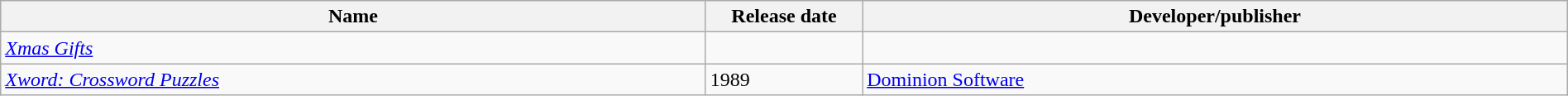<table class="wikitable sortable" style="width:100%;">
<tr>
<th style="width:45%;">Name</th>
<th style="width:10%;">Release date</th>
<th style="width:45%;">Developer/publisher</th>
</tr>
<tr>
<td><em><a href='#'>Xmas Gifts</a></em></td>
<td></td>
<td></td>
</tr>
<tr>
<td><em><a href='#'>Xword: Crossword Puzzles</a></em></td>
<td>1989</td>
<td><a href='#'>Dominion Software</a></td>
</tr>
</table>
